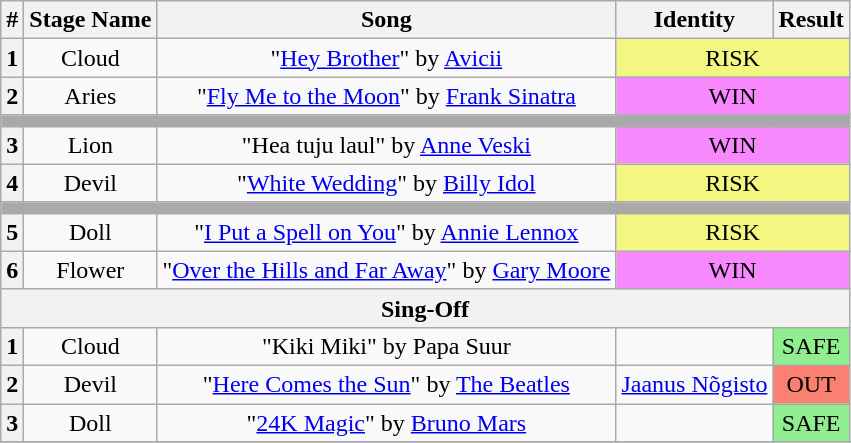<table class="wikitable plainrowheaders" style="text-align: center;">
<tr>
<th>#</th>
<th>Stage Name</th>
<th>Song</th>
<th>Identity</th>
<th>Result</th>
</tr>
<tr>
<th>1</th>
<td>Cloud</td>
<td>"<a href='#'>Hey Brother</a>" by <a href='#'>Avicii</a></td>
<td colspan="2" bgcolor="#F3F781">RISK</td>
</tr>
<tr>
<th>2</th>
<td>Aries</td>
<td>"<a href='#'>Fly Me to the Moon</a>" by <a href='#'>Frank Sinatra</a></td>
<td colspan="2" bgcolor="#F888FD">WIN</td>
</tr>
<tr>
<td colspan="5" style="background:darkgray"></td>
</tr>
<tr>
<th>3</th>
<td>Lion</td>
<td>"Hea tuju laul" by <a href='#'>Anne Veski</a></td>
<td colspan="2" bgcolor="#F888FD">WIN</td>
</tr>
<tr>
<th>4</th>
<td>Devil</td>
<td>"<a href='#'>White Wedding</a>" by <a href='#'>Billy Idol</a></td>
<td colspan="2" bgcolor="#F3F781">RISK</td>
</tr>
<tr>
<td colspan="5" style="background:darkgray"></td>
</tr>
<tr>
<th>5</th>
<td>Doll</td>
<td>"<a href='#'>I Put a Spell on You</a>" by <a href='#'>Annie Lennox</a></td>
<td colspan="2" bgcolor="#F3F781">RISK</td>
</tr>
<tr>
<th>6</th>
<td>Flower</td>
<td>"<a href='#'>Over the Hills and Far Away</a>" by <a href='#'>Gary Moore</a></td>
<td colspan="2" bgcolor="#F888FD">WIN</td>
</tr>
<tr>
<th colspan="5">Sing-Off</th>
</tr>
<tr>
<th>1</th>
<td>Cloud</td>
<td>"Kiki Miki" by Papa Suur</td>
<td></td>
<td bgcolor="lightgreen">SAFE</td>
</tr>
<tr>
<th>2</th>
<td>Devil</td>
<td>"<a href='#'>Here Comes the Sun</a>" by <a href='#'>The Beatles</a></td>
<td><a href='#'>Jaanus Nõgisto</a></td>
<td bgcolor="salmon">OUT</td>
</tr>
<tr>
<th>3</th>
<td>Doll</td>
<td>"<a href='#'>24K Magic</a>" by <a href='#'>Bruno Mars</a></td>
<td></td>
<td bgcolor="lightgreen">SAFE</td>
</tr>
<tr>
</tr>
</table>
